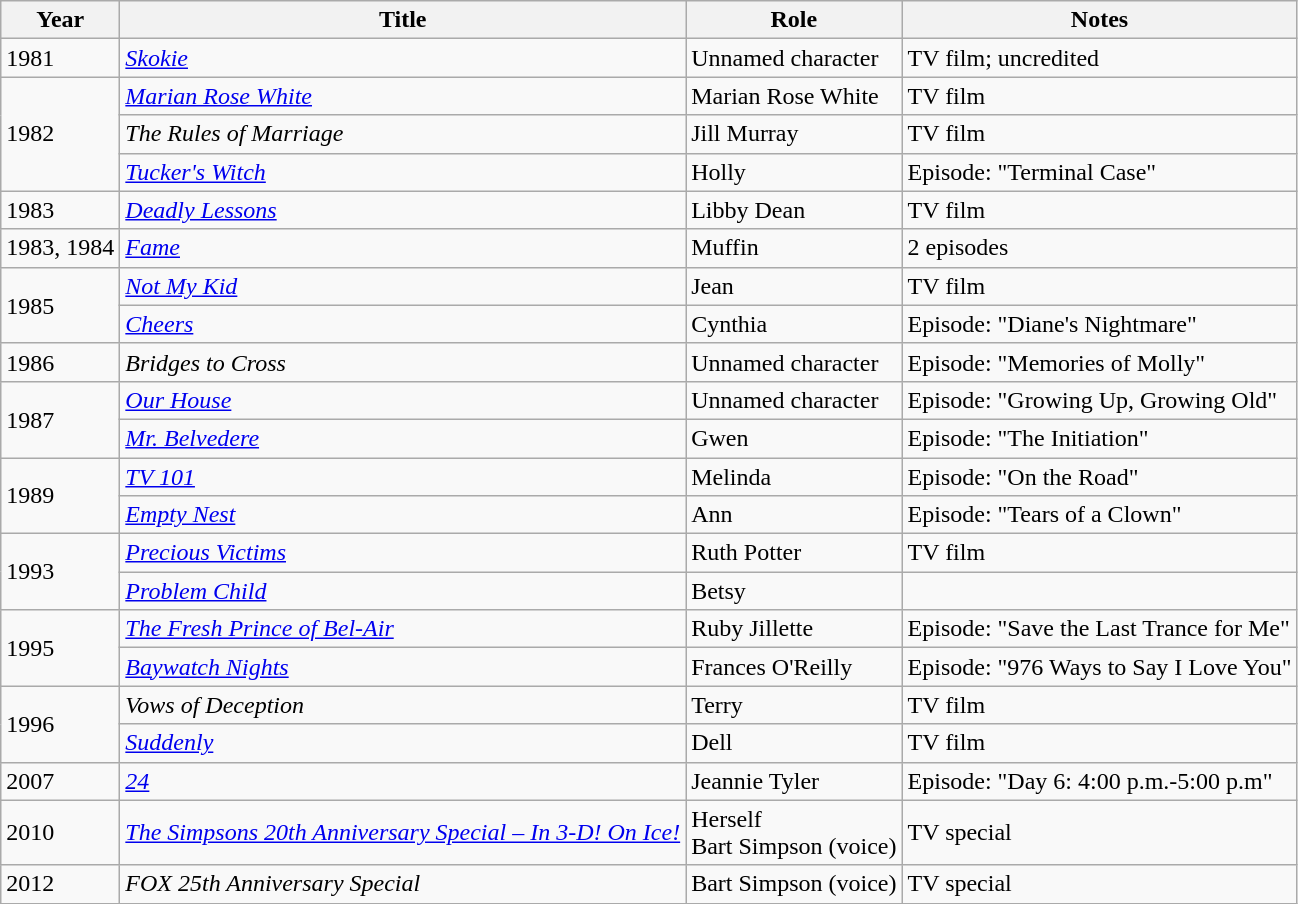<table class="wikitable plainrowheaders sortable">
<tr>
<th scope="col">Year</th>
<th scope="col">Title</th>
<th scope="col">Role</th>
<th scope="col" class="unsortable">Notes</th>
</tr>
<tr>
<td scope="row">1981</td>
<td><em><a href='#'>Skokie</a></em></td>
<td>Unnamed character</td>
<td>TV film; uncredited</td>
</tr>
<tr>
<td rowspan="3" scope="row">1982</td>
<td><em><a href='#'>Marian Rose White</a></em></td>
<td>Marian Rose White</td>
<td>TV film</td>
</tr>
<tr>
<td><em>The Rules of Marriage</em></td>
<td>Jill Murray</td>
<td>TV film</td>
</tr>
<tr>
<td><em><a href='#'>Tucker's Witch</a></em></td>
<td>Holly</td>
<td>Episode: "Terminal Case"</td>
</tr>
<tr>
<td scope="row">1983</td>
<td><em><a href='#'>Deadly Lessons</a></em></td>
<td>Libby Dean</td>
<td>TV film</td>
</tr>
<tr>
<td scope="row">1983, 1984</td>
<td><em><a href='#'>Fame</a></em></td>
<td>Muffin</td>
<td>2 episodes</td>
</tr>
<tr>
<td rowspan="2" scope="row">1985</td>
<td><em><a href='#'>Not My Kid</a></em></td>
<td>Jean</td>
<td>TV film</td>
</tr>
<tr>
<td><em><a href='#'>Cheers</a></em></td>
<td>Cynthia</td>
<td>Episode: "Diane's Nightmare"</td>
</tr>
<tr>
<td scope="row">1986</td>
<td><em>Bridges to Cross</em></td>
<td>Unnamed character</td>
<td>Episode: "Memories of Molly"</td>
</tr>
<tr>
<td rowspan="2" scope="row">1987</td>
<td><em><a href='#'>Our House</a></em></td>
<td>Unnamed character</td>
<td>Episode: "Growing Up, Growing Old"</td>
</tr>
<tr>
<td><em><a href='#'>Mr. Belvedere</a></em></td>
<td>Gwen</td>
<td>Episode: "The Initiation"</td>
</tr>
<tr>
<td rowspan="2" scope="row">1989</td>
<td><em><a href='#'>TV 101</a></em></td>
<td>Melinda</td>
<td>Episode: "On the Road"</td>
</tr>
<tr>
<td><em><a href='#'>Empty Nest</a></em></td>
<td>Ann</td>
<td>Episode: "Tears of a Clown"</td>
</tr>
<tr>
<td rowspan="2" scope="row">1993</td>
<td><em><a href='#'>Precious Victims</a></em></td>
<td>Ruth Potter</td>
<td>TV film</td>
</tr>
<tr>
<td><em><a href='#'>Problem Child</a></em></td>
<td>Betsy</td>
<td></td>
</tr>
<tr>
<td rowspan="2" scope="row">1995</td>
<td><em><a href='#'>The Fresh Prince of Bel-Air</a></em></td>
<td>Ruby Jillette</td>
<td>Episode: "Save the Last Trance for Me"</td>
</tr>
<tr>
<td><em><a href='#'>Baywatch Nights</a></em></td>
<td>Frances O'Reilly</td>
<td>Episode: "976 Ways to Say I Love You"</td>
</tr>
<tr>
<td rowspan="2" scope="row">1996</td>
<td><em>Vows of Deception</em></td>
<td>Terry</td>
<td>TV film</td>
</tr>
<tr>
<td><em><a href='#'>Suddenly</a></em></td>
<td>Dell</td>
<td>TV film</td>
</tr>
<tr>
<td scope="row">2007</td>
<td><em><a href='#'>24</a></em></td>
<td>Jeannie Tyler</td>
<td>Episode: "Day 6: 4:00 p.m.-5:00 p.m"</td>
</tr>
<tr>
<td scope="row">2010</td>
<td><em><a href='#'>The Simpsons 20th Anniversary Special&nbsp;– In 3-D! On Ice!</a></em></td>
<td>Herself<br>Bart Simpson (voice)</td>
<td>TV special</td>
</tr>
<tr>
<td scope="row">2012</td>
<td><em>FOX 25th Anniversary Special</em></td>
<td>Bart Simpson (voice)</td>
<td>TV special</td>
</tr>
</table>
